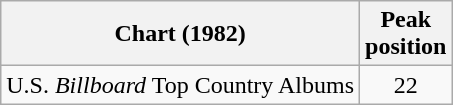<table class="wikitable">
<tr>
<th>Chart (1982)</th>
<th>Peak<br>position</th>
</tr>
<tr>
<td>U.S. <em>Billboard</em> Top Country Albums </td>
<td align="center">22</td>
</tr>
</table>
